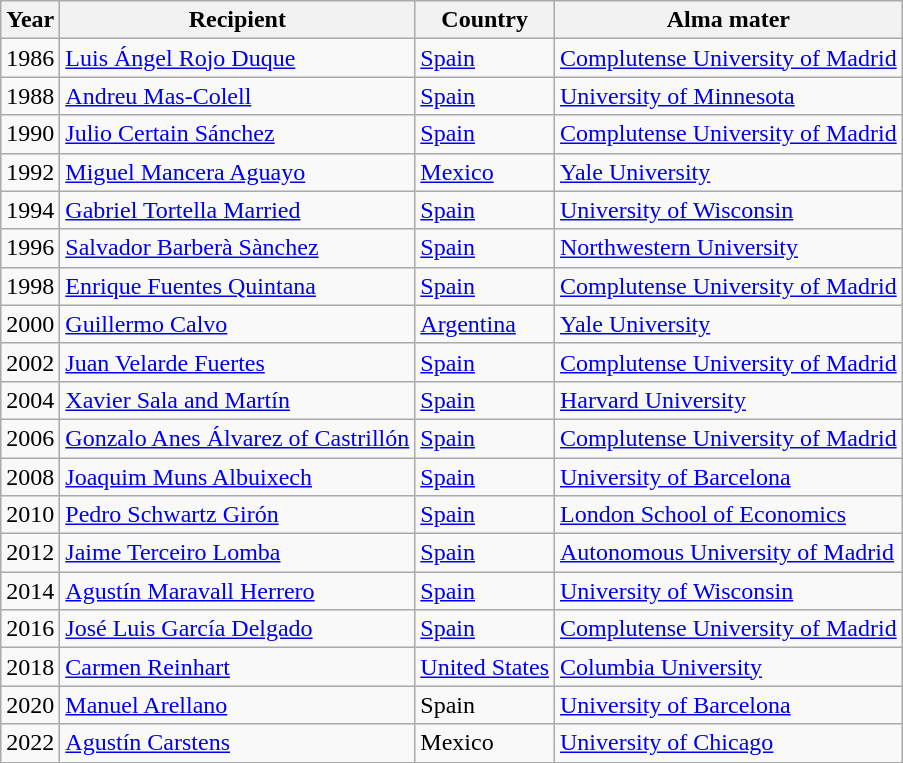<table class="wikitable" style="margin-bottom: 10px;">
<tr>
<th>Year</th>
<th>Recipient</th>
<th>Country</th>
<th>Alma mater</th>
</tr>
<tr>
<td>1986</td>
<td><a href='#'>Luis Ángel Rojo Duque</a></td>
<td><a href='#'>Spain</a></td>
<td><a href='#'>Complutense University of Madrid</a></td>
</tr>
<tr>
<td>1988</td>
<td><a href='#'>Andreu Mas-Colell</a></td>
<td><a href='#'>Spain</a></td>
<td><a href='#'>University of Minnesota</a></td>
</tr>
<tr>
<td>1990</td>
<td><a href='#'>Julio Certain Sánchez</a></td>
<td><a href='#'>Spain</a></td>
<td><a href='#'>Complutense University of Madrid</a></td>
</tr>
<tr>
<td>1992</td>
<td><a href='#'>Miguel Mancera Aguayo</a></td>
<td><a href='#'>Mexico</a></td>
<td><a href='#'>Yale University</a></td>
</tr>
<tr>
<td>1994</td>
<td><a href='#'>Gabriel Tortella Married</a></td>
<td><a href='#'>Spain</a></td>
<td><a href='#'>University of Wisconsin</a></td>
</tr>
<tr>
<td>1996</td>
<td><a href='#'>Salvador Barberà Sànchez</a></td>
<td><a href='#'>Spain</a></td>
<td><a href='#'>Northwestern University</a></td>
</tr>
<tr>
<td>1998</td>
<td><a href='#'>Enrique Fuentes Quintana</a></td>
<td><a href='#'>Spain</a></td>
<td><a href='#'>Complutense University of Madrid</a></td>
</tr>
<tr>
<td>2000</td>
<td><a href='#'>Guillermo Calvo</a></td>
<td><a href='#'>Argentina</a></td>
<td><a href='#'>Yale University</a></td>
</tr>
<tr>
<td>2002</td>
<td><a href='#'>Juan Velarde Fuertes</a></td>
<td><a href='#'>Spain</a></td>
<td><a href='#'>Complutense University of Madrid</a></td>
</tr>
<tr>
<td>2004</td>
<td><a href='#'>Xavier Sala and Martín</a></td>
<td><a href='#'>Spain</a></td>
<td><a href='#'>Harvard University</a></td>
</tr>
<tr>
<td>2006</td>
<td><a href='#'>Gonzalo Anes Álvarez of Castrillón</a></td>
<td><a href='#'>Spain</a></td>
<td><a href='#'>Complutense University of Madrid</a></td>
</tr>
<tr>
<td>2008</td>
<td><a href='#'>Joaquim Muns Albuixech</a></td>
<td><a href='#'>Spain</a></td>
<td><a href='#'>University of Barcelona</a></td>
</tr>
<tr>
<td>2010</td>
<td><a href='#'>Pedro Schwartz Girón</a></td>
<td><a href='#'>Spain</a></td>
<td><a href='#'>London School of Economics</a></td>
</tr>
<tr>
<td>2012</td>
<td><a href='#'>Jaime Terceiro Lomba</a></td>
<td><a href='#'>Spain</a></td>
<td><a href='#'>Autonomous University of Madrid</a></td>
</tr>
<tr>
<td>2014</td>
<td><a href='#'>Agustín Maravall Herrero</a></td>
<td><a href='#'>Spain</a></td>
<td><a href='#'>University of Wisconsin</a></td>
</tr>
<tr>
<td>2016</td>
<td><a href='#'>José Luis García Delgado</a></td>
<td><a href='#'>Spain</a></td>
<td><a href='#'>Complutense University of Madrid</a></td>
</tr>
<tr>
<td>2018</td>
<td><a href='#'>Carmen Reinhart</a></td>
<td><a href='#'>United States</a></td>
<td><a href='#'>Columbia University</a></td>
</tr>
<tr>
<td>2020</td>
<td><a href='#'>Manuel Arellano</a></td>
<td>Spain</td>
<td><a href='#'>University of Barcelona</a></td>
</tr>
<tr>
<td>2022</td>
<td><a href='#'>Agustín Carstens</a></td>
<td>Mexico</td>
<td><a href='#'>University of Chicago</a></td>
</tr>
<tr>
</tr>
</table>
